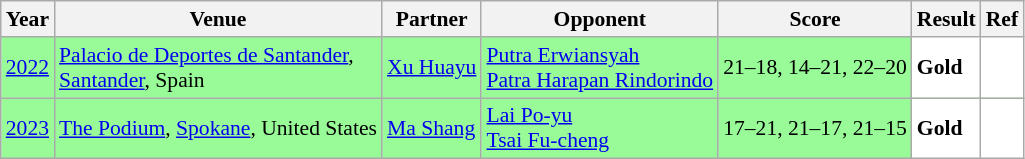<table class="sortable wikitable" style="font-size: 90%;">
<tr>
<th>Year</th>
<th>Venue</th>
<th>Partner</th>
<th>Opponent</th>
<th>Score</th>
<th>Result</th>
<th>Ref</th>
</tr>
<tr style="background:#98FB98">
<td align="center"><a href='#'>2022</a></td>
<td align="left"><a href='#'>Palacio de Deportes de Santander</a>,<br><a href='#'>Santander</a>, Spain</td>
<td align="left"> <a href='#'>Xu Huayu</a></td>
<td align="left"> <a href='#'>Putra Erwiansyah</a><br> <a href='#'>Patra Harapan Rindorindo</a></td>
<td align="left">21–18, 14–21, 22–20</td>
<td style="text-align:left; background:white"> <strong>Gold</strong></td>
<td style="text-align:center; background:white"></td>
</tr>
<tr style="background:#98FB98">
<td align="center"><a href='#'>2023</a></td>
<td align="left"><a href='#'>The Podium</a>, <a href='#'>Spokane</a>, United States</td>
<td align="left"> <a href='#'>Ma Shang</a></td>
<td align="left"> <a href='#'>Lai Po-yu</a><br> <a href='#'>Tsai Fu-cheng</a></td>
<td align="left">17–21, 21–17, 21–15</td>
<td style="text-align:left; background:white"> <strong>Gold</strong></td>
<td style="text-align:center; background:white"></td>
</tr>
</table>
